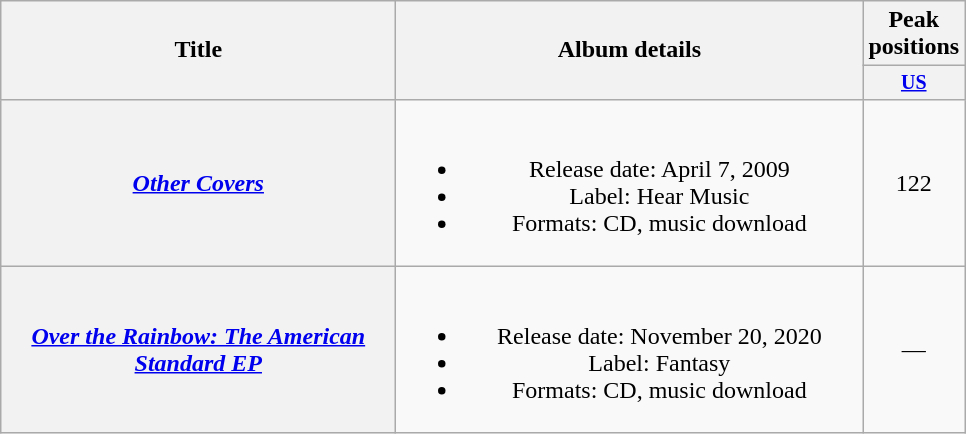<table class="wikitable plainrowheaders" style="text-align:center;">
<tr>
<th rowspan="2" style="width:16em;">Title</th>
<th rowspan="2" style="width:19em;">Album details</th>
<th colspan="1">Peak positions</th>
</tr>
<tr style="font-size:smaller;">
<th width="50"><a href='#'>US</a><br></th>
</tr>
<tr>
<th scope="row"><em><a href='#'>Other Covers</a></em></th>
<td><br><ul><li>Release date: April 7, 2009</li><li>Label: Hear Music</li><li>Formats: CD, music download</li></ul></td>
<td>122</td>
</tr>
<tr>
<th scope="row"><em><a href='#'>Over the Rainbow: The American Standard EP</a></em></th>
<td><br><ul><li>Release date: November 20, 2020</li><li>Label: Fantasy</li><li>Formats: CD, music download</li></ul></td>
<td>—</td>
</tr>
</table>
